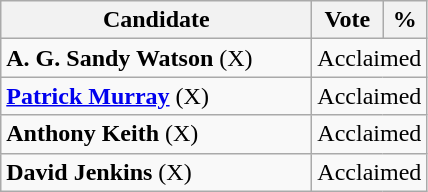<table class="wikitable">
<tr>
<th bgcolor="#DDDDFF" width="200px">Candidate</th>
<th bgcolor="#DDDDFF">Vote</th>
<th bgcolor="#DDDDFF">%</th>
</tr>
<tr>
<td><strong>A. G. Sandy Watson</strong> (X)</td>
<td colspan="2">Acclaimed</td>
</tr>
<tr>
<td><strong><a href='#'>Patrick Murray</a></strong> (X)</td>
<td colspan="2">Acclaimed</td>
</tr>
<tr>
<td><strong>Anthony Keith</strong> (X)</td>
<td colspan="2">Acclaimed</td>
</tr>
<tr>
<td><strong>David Jenkins</strong> (X)</td>
<td colspan="2">Acclaimed</td>
</tr>
</table>
